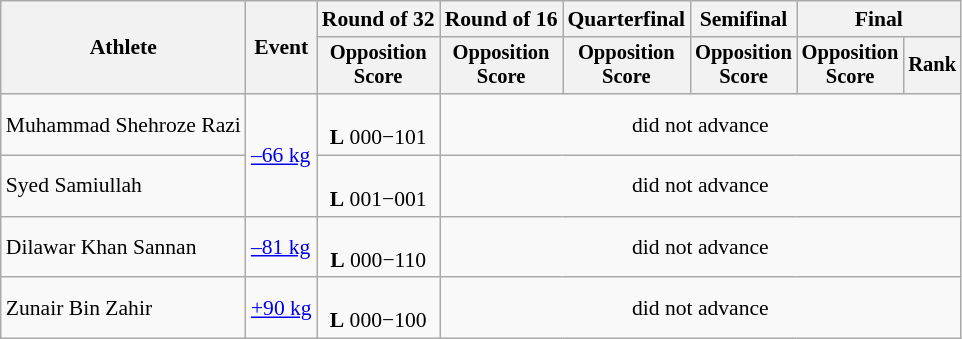<table class=wikitable style=font-size:90%;text-align:center>
<tr>
<th rowspan=2>Athlete</th>
<th rowspan=2>Event</th>
<th>Round of 32</th>
<th>Round of 16</th>
<th>Quarterfinal</th>
<th>Semifinal</th>
<th colspan=2>Final</th>
</tr>
<tr style=font-size:95%>
<th>Opposition<br>Score</th>
<th>Opposition<br>Score</th>
<th>Opposition<br>Score</th>
<th>Opposition<br>Score</th>
<th>Opposition<br>Score</th>
<th>Rank</th>
</tr>
<tr>
<td align=left>Muhammad Shehroze Razi</td>
<td align=left rowspan=2><a href='#'>–66 kg</a></td>
<td><br><strong>L</strong> 000−101</td>
<td colspan=5>did not advance</td>
</tr>
<tr>
<td align=left>Syed Samiullah</td>
<td><br><strong>L</strong> 001−001</td>
<td colspan=5>did not advance</td>
</tr>
<tr>
<td align=left>Dilawar Khan Sannan</td>
<td align=left><a href='#'>–81 kg</a></td>
<td><br><strong>L</strong> 000−110</td>
<td colspan=5>did not advance</td>
</tr>
<tr>
<td align=left>Zunair Bin Zahir</td>
<td align=left><a href='#'>+90 kg</a></td>
<td><br><strong>L</strong> 000−100</td>
<td colspan=5>did not advance</td>
</tr>
</table>
